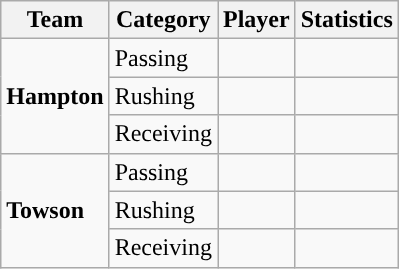<table class="wikitable" style="float: right;">
<tr>
<th>Team</th>
<th>Category</th>
<th>Player</th>
<th>Statistics</th>
</tr>
<tr>
<td rowspan=3><strong>Hampton</strong></td>
<td>Passing</td>
<td></td>
<td></td>
</tr>
<tr>
<td>Rushing</td>
<td></td>
<td></td>
</tr>
<tr>
<td>Receiving</td>
<td></td>
<td></td>
</tr>
<tr>
<td rowspan=3><strong>Towson</strong></td>
<td>Passing</td>
<td></td>
<td></td>
</tr>
<tr>
<td>Rushing</td>
<td></td>
<td></td>
</tr>
<tr>
<td>Receiving</td>
<td></td>
<td></td>
</tr>
</table>
